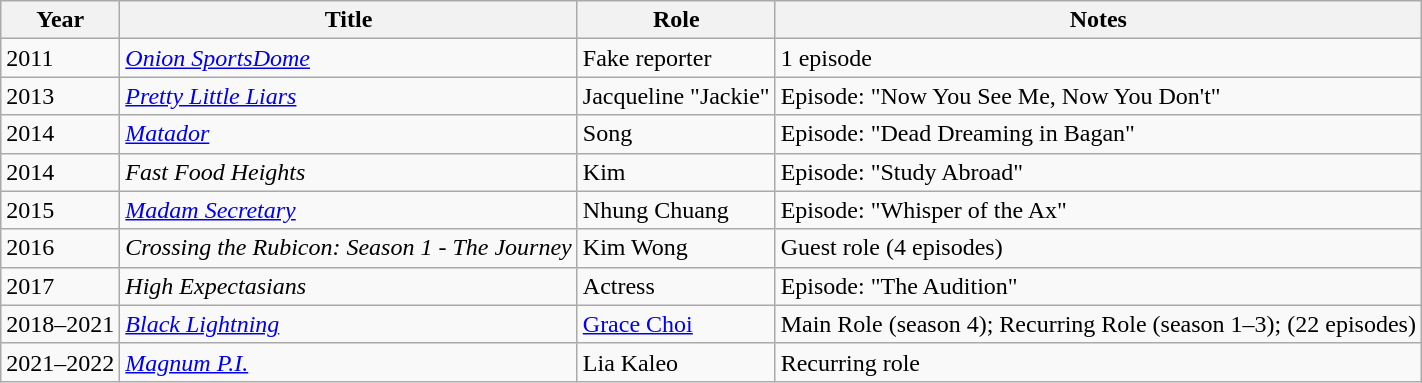<table class="wikitable sortable">
<tr>
<th>Year</th>
<th>Title</th>
<th>Role</th>
<th>Notes</th>
</tr>
<tr>
<td>2011</td>
<td><em><a href='#'>Onion SportsDome</a></em></td>
<td>Fake reporter</td>
<td>1 episode</td>
</tr>
<tr>
<td>2013</td>
<td><em><a href='#'>Pretty Little Liars</a></em></td>
<td>Jacqueline "Jackie"</td>
<td>Episode: "Now You See Me, Now You Don't"</td>
</tr>
<tr>
<td>2014</td>
<td><em><a href='#'>Matador</a></em></td>
<td>Song</td>
<td>Episode: "Dead Dreaming in Bagan"</td>
</tr>
<tr>
<td>2014</td>
<td><em>Fast Food Heights</em></td>
<td>Kim</td>
<td>Episode: "Study Abroad"</td>
</tr>
<tr>
<td>2015</td>
<td><em><a href='#'>Madam Secretary</a></em></td>
<td>Nhung Chuang</td>
<td>Episode: "Whisper of the Ax"</td>
</tr>
<tr>
<td>2016</td>
<td><em>Crossing the Rubicon: Season 1 - The Journey</em></td>
<td>Kim Wong</td>
<td>Guest role (4 episodes)</td>
</tr>
<tr>
<td>2017</td>
<td><em>High Expectasians</em></td>
<td>Actress</td>
<td>Episode: "The Audition"</td>
</tr>
<tr>
<td>2018–2021</td>
<td><em><a href='#'>Black Lightning</a></em></td>
<td><a href='#'>Grace Choi</a></td>
<td>Main Role (season 4); Recurring Role (season 1–3); (22 episodes)</td>
</tr>
<tr>
<td>2021–2022</td>
<td><em><a href='#'>Magnum P.I.</a></em></td>
<td>Lia Kaleo</td>
<td>Recurring role</td>
</tr>
</table>
